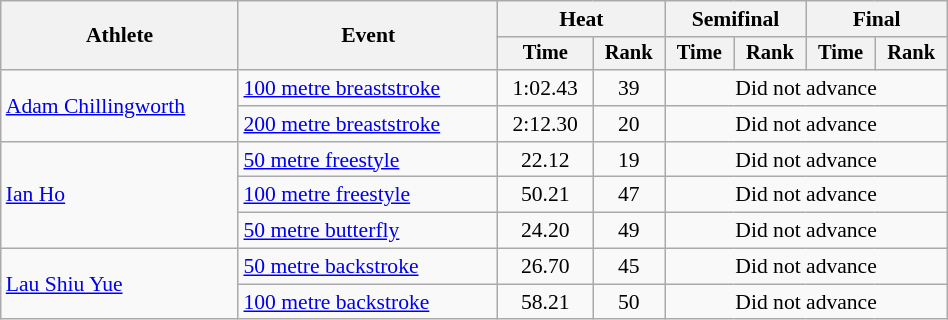<table class="wikitable" style="text-align:center; font-size:90%; width:50%;">
<tr>
<th rowspan="2">Athlete</th>
<th rowspan="2">Event</th>
<th colspan="2">Heat</th>
<th colspan="2">Semifinal</th>
<th colspan="2">Final</th>
</tr>
<tr style="font-size:95%">
<th>Time</th>
<th>Rank</th>
<th>Time</th>
<th>Rank</th>
<th>Time</th>
<th>Rank</th>
</tr>
<tr>
<td align=left rowspan=2><a href='#'>Adam Chillingworth</a></td>
<td align=left><a href='#'>100 metre breaststroke</a></td>
<td>1:02.43</td>
<td>39</td>
<td colspan=4>Did not advance</td>
</tr>
<tr>
<td align=left><a href='#'>200 metre breaststroke</a></td>
<td>2:12.30</td>
<td>20</td>
<td colspan=4>Did not advance</td>
</tr>
<tr>
<td align=left rowspan=3><a href='#'>Ian Ho</a></td>
<td align=left><a href='#'>50 metre freestyle</a></td>
<td>22.12</td>
<td>19</td>
<td colspan=4>Did not advance</td>
</tr>
<tr>
<td align=left><a href='#'>100 metre freestyle</a></td>
<td>50.21</td>
<td>47</td>
<td colspan=4>Did not advance</td>
</tr>
<tr>
<td align=left><a href='#'>50 metre butterfly</a></td>
<td>24.20</td>
<td>49</td>
<td colspan=4>Did not advance</td>
</tr>
<tr>
<td align=left rowspan=2><a href='#'>Lau Shiu Yue</a></td>
<td align=left><a href='#'>50 metre backstroke</a></td>
<td>26.70</td>
<td>45</td>
<td colspan=4>Did not advance</td>
</tr>
<tr>
<td align=left><a href='#'>100 metre backstroke</a></td>
<td>58.21</td>
<td>50</td>
<td colspan=4>Did not advance</td>
</tr>
</table>
